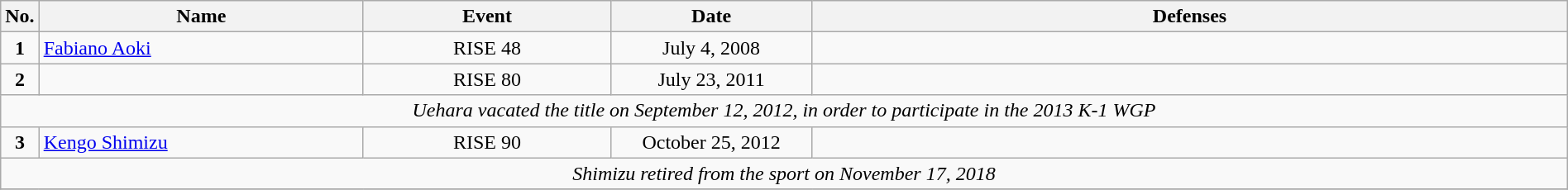<table class="wikitable" style="width:100%; font-size:100%;">
<tr>
<th style= width:1%;">No.</th>
<th style= width:21%;">Name</th>
<th style= width:16%;">Event</th>
<th style=width:13%;">Date</th>
<th style= width:49%;">Defenses</th>
</tr>
<tr>
<td align=center><strong>1</strong></td>
<td align=left> <a href='#'>Fabiano Aoki</a> <br></td>
<td align=center>RISE 48 <br></td>
<td align=center>July 4, 2008</td>
<td align=left></td>
</tr>
<tr>
<td align=center><strong>2</strong></td>
<td align=left> <br></td>
<td align=center>RISE 80 <br></td>
<td align=center>July 23, 2011</td>
<td align=left></td>
</tr>
<tr>
<td colspan=5 align=center><em>Uehara vacated the title on September 12, 2012, in order to participate in the 2013 K-1 WGP</em></td>
</tr>
<tr>
<td align=center><strong>3</strong></td>
<td align=left> <a href='#'>Kengo Shimizu</a><br></td>
<td align=center>RISE 90 <br></td>
<td align=center>October 25, 2012</td>
<td align=left></td>
</tr>
<tr>
<td colspan=5 align=center><em>Shimizu retired from the sport on November 17, 2018</em></td>
</tr>
<tr>
</tr>
</table>
